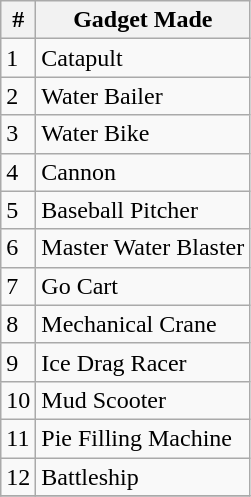<table class="wikitable">
<tr>
<th>#</th>
<th>Gadget Made</th>
</tr>
<tr>
<td>1</td>
<td>Catapult</td>
</tr>
<tr>
<td>2</td>
<td>Water Bailer</td>
</tr>
<tr>
<td>3</td>
<td>Water Bike</td>
</tr>
<tr>
<td>4</td>
<td>Cannon</td>
</tr>
<tr>
<td>5</td>
<td>Baseball Pitcher</td>
</tr>
<tr>
<td>6</td>
<td>Master Water Blaster</td>
</tr>
<tr>
<td>7</td>
<td>Go Cart</td>
</tr>
<tr>
<td>8</td>
<td>Mechanical Crane</td>
</tr>
<tr>
<td>9</td>
<td>Ice Drag Racer</td>
</tr>
<tr>
<td>10</td>
<td>Mud Scooter</td>
</tr>
<tr>
<td>11</td>
<td>Pie Filling Machine</td>
</tr>
<tr>
<td>12</td>
<td>Battleship</td>
</tr>
<tr>
</tr>
</table>
